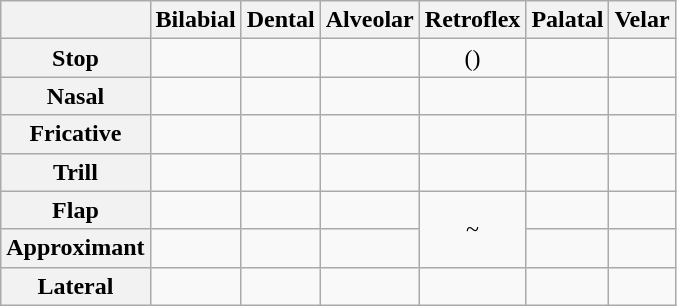<table class="wikitable"  style="text-align:center">
<tr>
<th></th>
<th>Bilabial</th>
<th>Dental</th>
<th>Alveolar</th>
<th>Retroflex</th>
<th>Palatal</th>
<th>Velar</th>
</tr>
<tr>
<th>Stop</th>
<td></td>
<td></td>
<td></td>
<td>()</td>
<td></td>
<td></td>
</tr>
<tr>
<th>Nasal</th>
<td></td>
<td></td>
<td></td>
<td></td>
<td></td>
<td></td>
</tr>
<tr>
<th>Fricative</th>
<td></td>
<td></td>
<td></td>
<td></td>
<td></td>
<td></td>
</tr>
<tr>
<th>Trill</th>
<td></td>
<td></td>
<td></td>
<td></td>
<td></td>
<td></td>
</tr>
<tr>
<th>Flap</th>
<td></td>
<td></td>
<td></td>
<td rowspan="2">~</td>
<td></td>
<td></td>
</tr>
<tr>
<th>Approximant</th>
<td></td>
<td></td>
<td></td>
<td></td>
<td></td>
</tr>
<tr>
<th>Lateral</th>
<td></td>
<td></td>
<td></td>
<td></td>
<td></td>
<td></td>
</tr>
</table>
